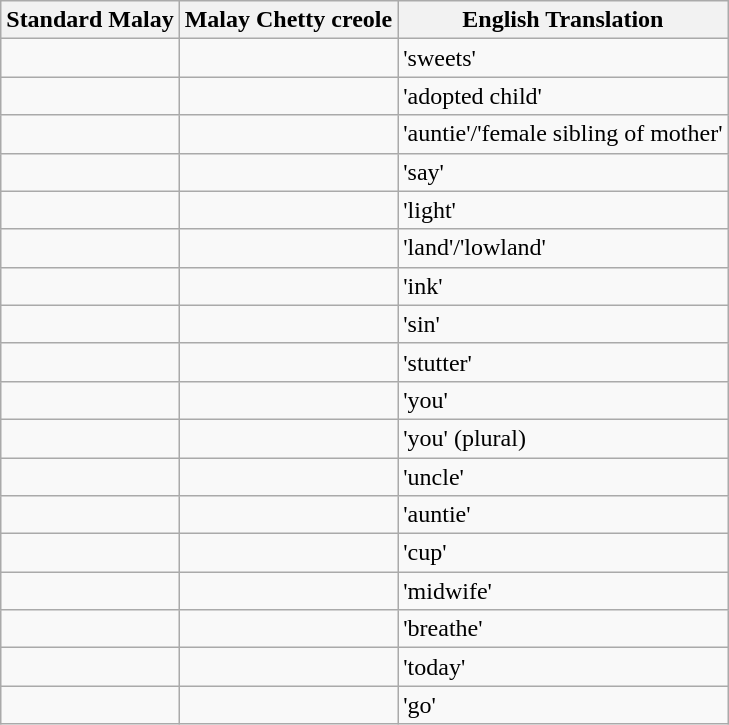<table class="wikitable mw-collapsible mw-collapsed">
<tr>
<th>Standard Malay</th>
<th>Malay Chetty creole</th>
<th>English Translation</th>
</tr>
<tr>
<td><em></em></td>
<td><em></em></td>
<td>'sweets'</td>
</tr>
<tr>
<td><em></em></td>
<td><em></em></td>
<td>'adopted child'</td>
</tr>
<tr>
<td><em></em></td>
<td><em></em></td>
<td>'auntie'/'female sibling of mother'</td>
</tr>
<tr>
<td><em></em></td>
<td><em></em></td>
<td>'say'</td>
</tr>
<tr>
<td><em></em></td>
<td><em></em></td>
<td>'light'</td>
</tr>
<tr>
<td><em></em></td>
<td><em></em></td>
<td>'land'/'lowland'</td>
</tr>
<tr>
<td><em></em></td>
<td><em></em></td>
<td>'ink'</td>
</tr>
<tr>
<td><em></em></td>
<td><em></em></td>
<td>'sin'</td>
</tr>
<tr>
<td><em></em></td>
<td><em></em></td>
<td>'stutter'</td>
</tr>
<tr>
<td><em></em></td>
<td><em></em></td>
<td>'you'</td>
</tr>
<tr>
<td><em></em></td>
<td><em></em></td>
<td>'you' (plural)</td>
</tr>
<tr>
<td><em></em></td>
<td><em></em></td>
<td>'uncle'</td>
</tr>
<tr>
<td><em></em></td>
<td><em></em></td>
<td>'auntie'</td>
</tr>
<tr>
<td><em></em></td>
<td><em></em></td>
<td>'cup'</td>
</tr>
<tr>
<td><em></em></td>
<td><em></em></td>
<td>'midwife'</td>
</tr>
<tr>
<td><em></em></td>
<td><em></em></td>
<td>'breathe'</td>
</tr>
<tr>
<td><em></em></td>
<td><em></em></td>
<td>'today'</td>
</tr>
<tr>
<td><em></em></td>
<td><em></em></td>
<td>'go'</td>
</tr>
</table>
